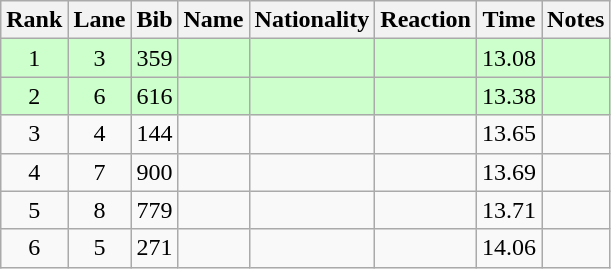<table class="wikitable sortable" style="text-align:center">
<tr>
<th>Rank</th>
<th>Lane</th>
<th>Bib</th>
<th>Name</th>
<th>Nationality</th>
<th>Reaction</th>
<th>Time</th>
<th>Notes</th>
</tr>
<tr bgcolor=ccffcc>
<td>1</td>
<td>3</td>
<td>359</td>
<td align=left></td>
<td align=left></td>
<td></td>
<td>13.08</td>
<td><strong></strong></td>
</tr>
<tr bgcolor=ccffcc>
<td>2</td>
<td>6</td>
<td>616</td>
<td align=left></td>
<td align=left></td>
<td></td>
<td>13.38</td>
<td><strong></strong></td>
</tr>
<tr>
<td>3</td>
<td>4</td>
<td>144</td>
<td align=left></td>
<td align=left></td>
<td></td>
<td>13.65</td>
<td></td>
</tr>
<tr>
<td>4</td>
<td>7</td>
<td>900</td>
<td align=left></td>
<td align=left></td>
<td></td>
<td>13.69</td>
<td></td>
</tr>
<tr>
<td>5</td>
<td>8</td>
<td>779</td>
<td align=left></td>
<td align=left></td>
<td></td>
<td>13.71</td>
<td></td>
</tr>
<tr>
<td>6</td>
<td>5</td>
<td>271</td>
<td align=left></td>
<td align=left></td>
<td></td>
<td>14.06</td>
<td></td>
</tr>
</table>
